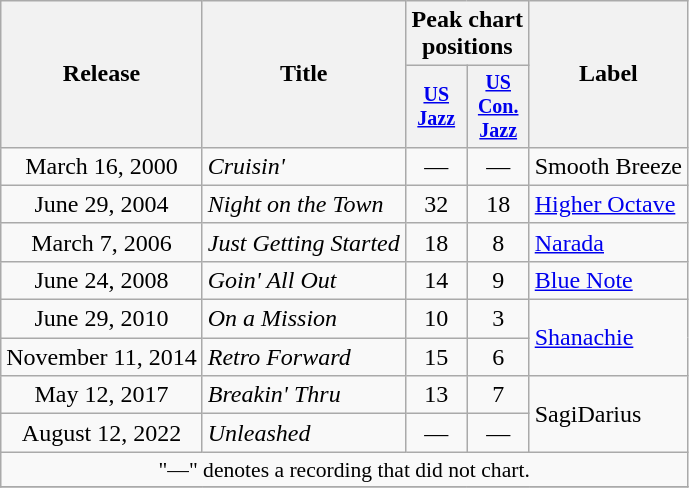<table class="wikitable" style="text-align:center;">
<tr>
<th rowspan="2">Release</th>
<th rowspan="2">Title</th>
<th colspan="2">Peak chart positions</th>
<th rowspan="2">Label</th>
</tr>
<tr style="font-size:smaller;">
<th width="35"><a href='#'>US Jazz</a><br></th>
<th width="35"><a href='#'>US Con. Jazz</a><br></th>
</tr>
<tr>
<td>March 16, 2000</td>
<td align="left"><em>Cruisin' </em></td>
<td>—</td>
<td>—</td>
<td align="left">Smooth Breeze</td>
</tr>
<tr>
<td>June 29, 2004</td>
<td align="left"><em>Night on the Town</em></td>
<td>32</td>
<td>18</td>
<td align="left"><a href='#'>Higher Octave</a></td>
</tr>
<tr>
<td>March 7, 2006</td>
<td align="left"><em>Just Getting Started</em></td>
<td>18</td>
<td>8</td>
<td align="left"><a href='#'>Narada</a></td>
</tr>
<tr>
<td>June 24, 2008</td>
<td align="left"><em>Goin' All Out</em></td>
<td>14</td>
<td>9</td>
<td align="left"><a href='#'>Blue Note</a></td>
</tr>
<tr>
<td>June 29, 2010</td>
<td align="left"><em>On a Mission</em></td>
<td>10</td>
<td>3</td>
<td align="left" rowspan="2"><a href='#'>Shanachie</a></td>
</tr>
<tr>
<td>November 11, 2014</td>
<td align="left"><em>Retro Forward</em></td>
<td>15</td>
<td>6</td>
</tr>
<tr>
<td>May 12, 2017</td>
<td align="left"><em>Breakin' Thru</em></td>
<td>13</td>
<td>7</td>
<td align="left" rowspan="2">SagiDarius</td>
</tr>
<tr>
<td>August 12, 2022</td>
<td align="left"><em>Unleashed</em></td>
<td>—</td>
<td>—</td>
</tr>
<tr>
<td colspan="7" style="font-size:90%">"—" denotes a recording that did not chart.</td>
</tr>
<tr>
</tr>
</table>
